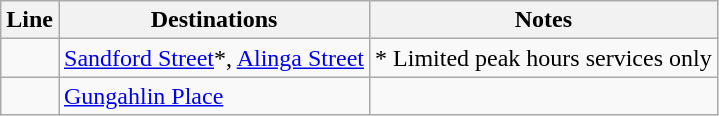<table class="wikitable" style="float: none; margin: 0.5em; ">
<tr>
<th>Line</th>
<th>Destinations</th>
<th>Notes</th>
</tr>
<tr>
<td></td>
<td><a href='#'>Sandford Street</a>*, <a href='#'>Alinga Street</a></td>
<td>* Limited peak hours services only</td>
</tr>
<tr>
<td></td>
<td><a href='#'>Gungahlin Place</a></td>
<td></td>
</tr>
</table>
